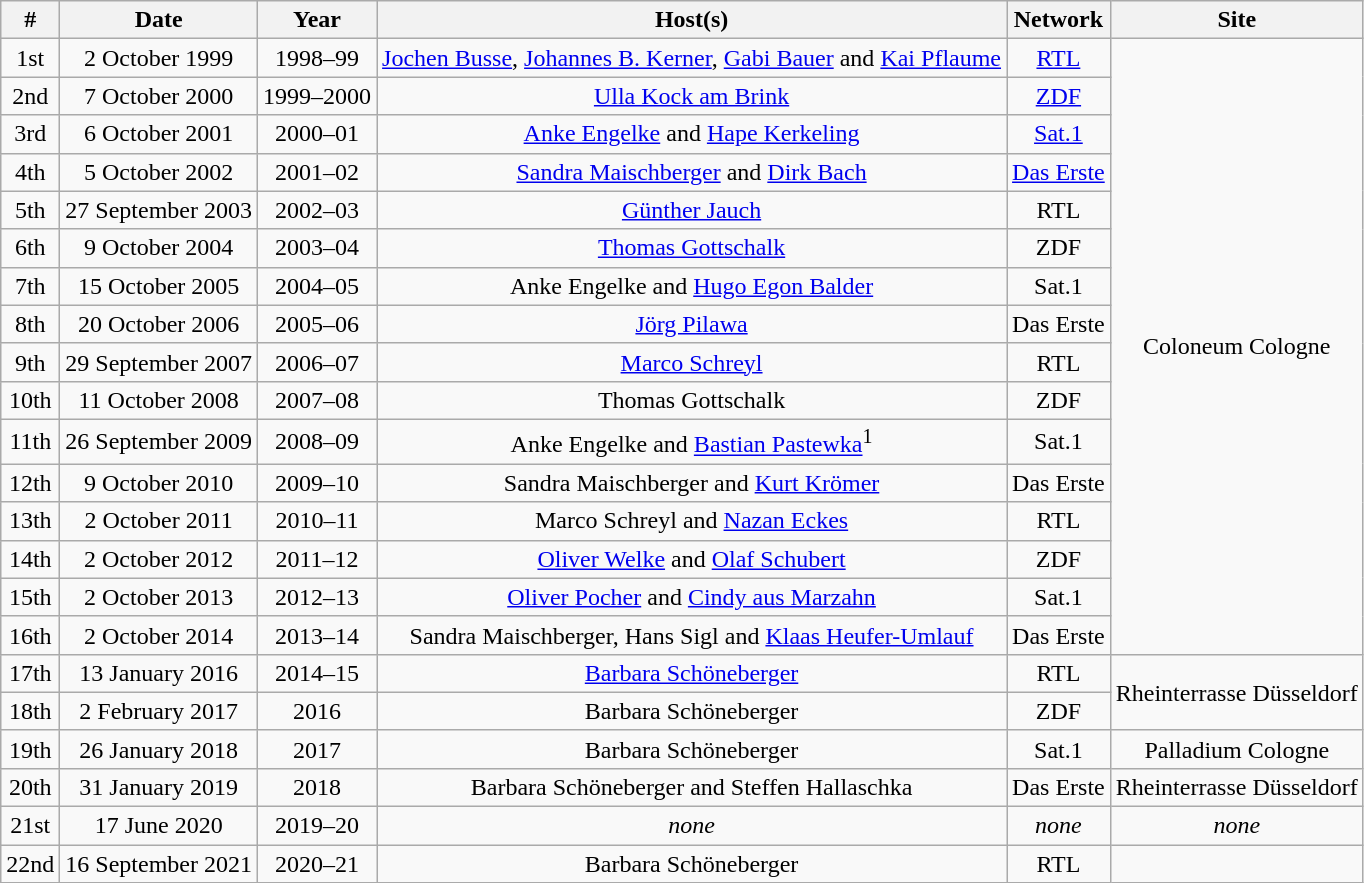<table class="sortable wikitable" style="text-align: center">
<tr>
<th>#</th>
<th>Date</th>
<th>Year</th>
<th>Host(s)</th>
<th>Network</th>
<th>Site</th>
</tr>
<tr>
<td>1st</td>
<td>2 October 1999</td>
<td>1998–99</td>
<td><a href='#'>Jochen Busse</a>, <a href='#'>Johannes B. Kerner</a>, <a href='#'>Gabi Bauer</a> and <a href='#'>Kai Pflaume</a></td>
<td><a href='#'>RTL</a></td>
<td rowspan="16">Coloneum Cologne</td>
</tr>
<tr>
<td>2nd</td>
<td>7 October 2000</td>
<td>1999–2000</td>
<td><a href='#'>Ulla Kock am Brink</a></td>
<td><a href='#'>ZDF</a></td>
</tr>
<tr>
<td>3rd</td>
<td>6 October 2001</td>
<td>2000–01</td>
<td><a href='#'>Anke Engelke</a> and <a href='#'>Hape Kerkeling</a></td>
<td><a href='#'>Sat.1</a></td>
</tr>
<tr>
<td>4th</td>
<td>5 October 2002</td>
<td>2001–02</td>
<td><a href='#'>Sandra Maischberger</a> and <a href='#'>Dirk Bach</a></td>
<td><a href='#'>Das Erste</a></td>
</tr>
<tr>
<td>5th</td>
<td>27 September 2003</td>
<td>2002–03</td>
<td><a href='#'>Günther Jauch</a></td>
<td>RTL</td>
</tr>
<tr>
<td>6th</td>
<td>9 October 2004</td>
<td>2003–04</td>
<td><a href='#'>Thomas Gottschalk</a></td>
<td>ZDF</td>
</tr>
<tr>
<td>7th</td>
<td>15 October 2005</td>
<td>2004–05</td>
<td>Anke Engelke and <a href='#'>Hugo Egon Balder</a></td>
<td>Sat.1</td>
</tr>
<tr>
<td>8th</td>
<td>20 October 2006</td>
<td>2005–06</td>
<td><a href='#'>Jörg Pilawa</a></td>
<td>Das Erste</td>
</tr>
<tr>
<td>9th</td>
<td>29 September 2007</td>
<td>2006–07</td>
<td><a href='#'>Marco Schreyl</a></td>
<td>RTL</td>
</tr>
<tr>
<td>10th</td>
<td>11 October 2008</td>
<td>2007–08</td>
<td>Thomas Gottschalk</td>
<td>ZDF</td>
</tr>
<tr>
<td>11th</td>
<td>26 September 2009</td>
<td>2008–09</td>
<td>Anke Engelke and <a href='#'>Bastian Pastewka</a><sup>1</sup></td>
<td>Sat.1</td>
</tr>
<tr>
<td>12th</td>
<td>9 October 2010</td>
<td>2009–10</td>
<td>Sandra Maischberger and <a href='#'>Kurt Krömer</a></td>
<td>Das Erste</td>
</tr>
<tr>
<td>13th</td>
<td>2 October 2011</td>
<td>2010–11</td>
<td>Marco Schreyl and <a href='#'>Nazan Eckes</a></td>
<td>RTL</td>
</tr>
<tr>
<td>14th</td>
<td>2 October 2012</td>
<td>2011–12</td>
<td><a href='#'>Oliver Welke</a> and <a href='#'>Olaf Schubert</a></td>
<td>ZDF</td>
</tr>
<tr>
<td>15th</td>
<td>2 October 2013</td>
<td>2012–13</td>
<td><a href='#'>Oliver Pocher</a> and <a href='#'>Cindy aus Marzahn</a></td>
<td>Sat.1</td>
</tr>
<tr>
<td>16th</td>
<td>2 October 2014</td>
<td>2013–14</td>
<td>Sandra Maischberger, Hans Sigl and <a href='#'>Klaas Heufer-Umlauf</a></td>
<td>Das Erste</td>
</tr>
<tr>
<td>17th</td>
<td>13 January 2016</td>
<td>2014–15</td>
<td><a href='#'>Barbara Schöneberger</a></td>
<td>RTL</td>
<td rowspan="2">Rheinterrasse Düsseldorf</td>
</tr>
<tr>
<td>18th</td>
<td>2 February 2017</td>
<td>2016</td>
<td>Barbara Schöneberger</td>
<td>ZDF</td>
</tr>
<tr>
<td>19th</td>
<td>26 January 2018</td>
<td>2017</td>
<td>Barbara Schöneberger</td>
<td>Sat.1</td>
<td>Palladium Cologne</td>
</tr>
<tr>
<td>20th</td>
<td>31 January 2019</td>
<td>2018</td>
<td>Barbara Schöneberger and Steffen Hallaschka</td>
<td>Das Erste</td>
<td>Rheinterrasse Düsseldorf</td>
</tr>
<tr>
<td>21st</td>
<td>17 June 2020</td>
<td>2019–20</td>
<td><em>none</em></td>
<td><em>none</em></td>
<td><em>none</em></td>
</tr>
<tr>
<td>22nd</td>
<td>16 September 2021</td>
<td>2020–21</td>
<td>Barbara Schöneberger</td>
<td>RTL</td>
<td></td>
</tr>
</table>
